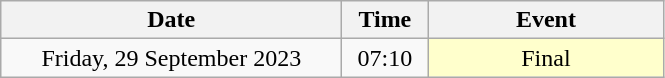<table class = "wikitable" style="text-align:center;">
<tr>
<th width=220>Date</th>
<th width=50>Time</th>
<th width=150>Event</th>
</tr>
<tr>
<td>Friday, 29 September 2023</td>
<td>07:10</td>
<td bgcolor=ffffcc>Final</td>
</tr>
</table>
